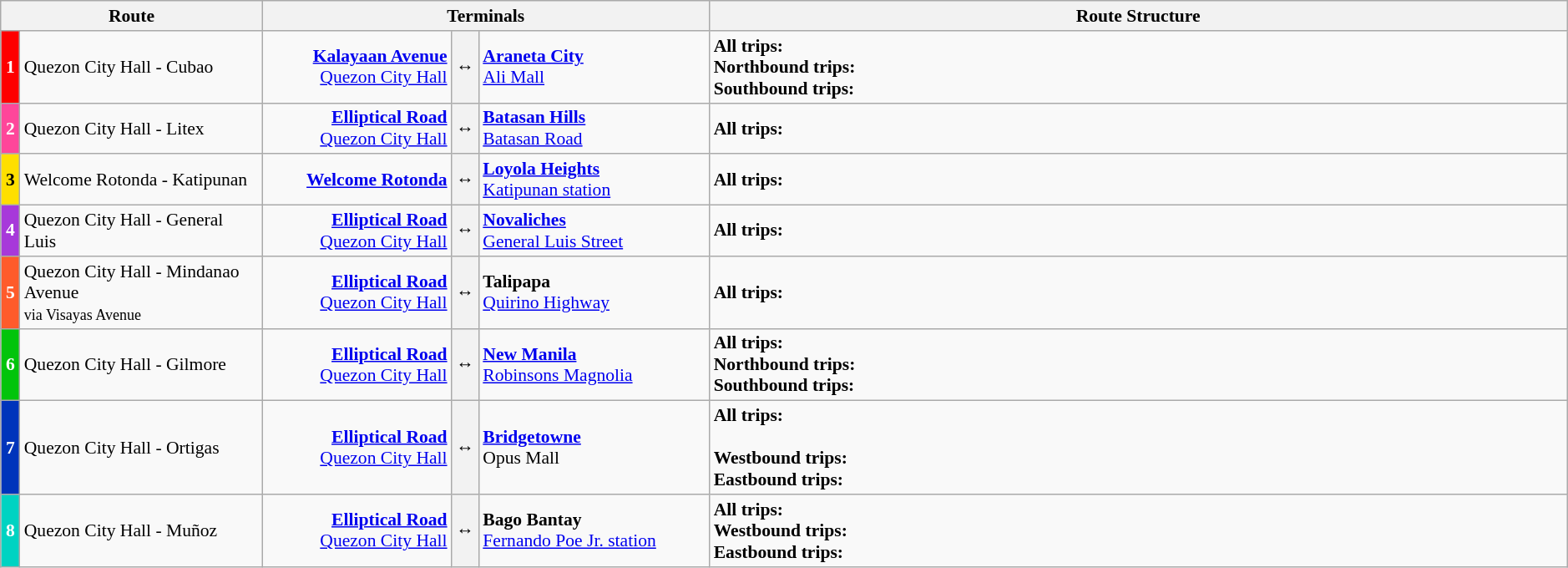<table class="wikitable sortable" style="margin-left: auto; margin-right: auto; border: none;width: 99%;font-size: 90%;">
<tr>
<th style="width:15%;" colspan="2">Route</th>
<th style="width:25%;" colspan="3" class="unsortable">Terminals</th>
<th style="width:50%;" class="unsortable">Route Structure</th>
</tr>
<tr>
<td style="background: #fe0000; color: white; text-align:center;" data-sort-value=0><strong>1</strong></td>
<td>Quezon City Hall - Cubao</td>
<td style="text-align:right;"><a href='#'><strong>Kalayaan Avenue</strong></a><br><a href='#'>Quezon City Hall</a></td>
<th style="width:0.5%; text-align:center;">↔</th>
<td><strong><a href='#'>Araneta City</a></strong><br><a href='#'>Ali Mall</a></td>
<td><strong>All trips:</strong> <br><strong>Northbound trips:</strong> <br><strong>Southbound trips:</strong> </td>
</tr>
<tr>
<td style="background: #ff469a; color: white; text-align:center;" data-sort-value=1><strong>2</strong></td>
<td>Quezon City Hall - Litex</td>
<td style="text-align:right;"><strong><a href='#'>Elliptical Road</a></strong><br><a href='#'>Quezon City Hall</a></td>
<th style="width:0.5%; text-align:center;">↔</th>
<td><strong><a href='#'>Batasan Hills</a></strong><br><a href='#'>Batasan Road</a></td>
<td><strong>All trips:</strong> </td>
</tr>
<tr>
<td style="background: #ffdf00; color: black; text-align:center;" data-sort-value=1><strong>3</strong></td>
<td>Welcome Rotonda - Katipunan</td>
<td style="text-align:right;"><strong><a href='#'>Welcome Rotonda</a></strong></td>
<th style="width:0.5%; text-align:center;">↔</th>
<td><strong><a href='#'>Loyola Heights</a></strong><br><a href='#'>Katipunan station</a></td>
<td><strong>All trips:</strong> </td>
</tr>
<tr>
<td style="background: #a739da; color: white; text-align:center;" data-sort-value=1><strong>4</strong></td>
<td>Quezon City Hall - General Luis</td>
<td style="text-align:right;"><strong><a href='#'>Elliptical Road</a></strong><br><a href='#'>Quezon City Hall</a></td>
<th style="width:0.5%; text-align:center;">↔</th>
<td><strong><a href='#'>Novaliches</a></strong><br><a href='#'>General Luis Street</a></td>
<td><strong>All trips:</strong> </td>
</tr>
<tr>
<td style="background: #ff5b2b; color: white; text-align:center;" data-sort-value=1><strong>5</strong></td>
<td>Quezon City Hall - Mindanao Avenue<br><small>via Visayas Avenue</small></td>
<td style="text-align:right;"><strong><a href='#'>Elliptical Road</a></strong><br><a href='#'>Quezon City Hall</a></td>
<th style="width:0.5%; text-align:center;">↔</th>
<td><strong>Talipapa</strong><br><a href='#'>Quirino Highway</a></td>
<td><strong>All trips:</strong> </td>
</tr>
<tr>
<td style="background: #02c40b; color: white; text-align:center;" data-sort-value=1><strong>6</strong></td>
<td>Quezon City Hall - Gilmore</td>
<td style="text-align:right;"><strong><a href='#'>Elliptical Road</a></strong><br><a href='#'>Quezon City Hall</a></td>
<th style="width:0.5%; text-align:center;">↔</th>
<td><strong><a href='#'>New Manila</a></strong><br><a href='#'>Robinsons Magnolia</a></td>
<td><strong>All trips:</strong> <br><strong>Northbound trips:</strong> <br><strong>Southbound trips:</strong> </td>
</tr>
<tr>
<td style="background: #0034bb; color: white; text-align:center;" data-sort-value=1><strong>7</strong></td>
<td>Quezon City Hall - Ortigas</td>
<td style="text-align:right;"><strong><a href='#'>Elliptical Road</a></strong><br><a href='#'>Quezon City Hall</a></td>
<th style="width:0.5%; text-align:center;">↔</th>
<td><strong><a href='#'>Bridgetowne</a></strong><br>Opus Mall</td>
<td><strong>All trips:</strong> <br><br><strong>Westbound trips:</strong> 
<br><strong>Eastbound trips:</strong> </td>
</tr>
<tr>
<td style="background: #00d3c2; color: white; text-align:center;" data-sort-value=1><strong>8</strong></td>
<td>Quezon City Hall - Muñoz</td>
<td style="text-align:right;"><strong><a href='#'>Elliptical Road</a></strong><br><a href='#'>Quezon City Hall</a></td>
<th style="width:0.5%; text-align:center;">↔</th>
<td><strong>Bago Bantay</strong><br><a href='#'>Fernando Poe Jr. station</a></td>
<td><strong>All trips:</strong> <br><strong>Westbound trips:</strong> <br><strong>Eastbound trips:</strong> </td>
</tr>
</table>
